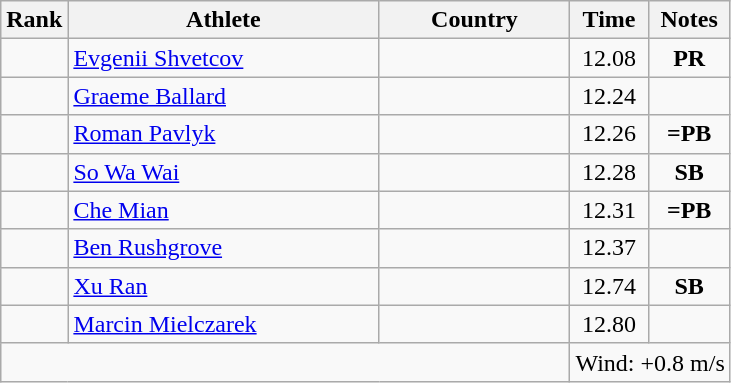<table class="wikitable sortable" style="text-align:center">
<tr>
<th>Rank</th>
<th style="width:200px">Athlete</th>
<th style="width:120px">Country</th>
<th>Time</th>
<th>Notes</th>
</tr>
<tr>
<td></td>
<td style="text-align:left;"><a href='#'>Evgenii Shvetcov</a></td>
<td style="text-align:left;"></td>
<td>12.08</td>
<td><strong>PR</strong></td>
</tr>
<tr>
<td></td>
<td style="text-align:left;"><a href='#'>Graeme Ballard</a></td>
<td style="text-align:left;"></td>
<td>12.24</td>
<td></td>
</tr>
<tr>
<td></td>
<td style="text-align:left;"><a href='#'>Roman Pavlyk</a></td>
<td style="text-align:left;"></td>
<td>12.26</td>
<td><strong>=PB</strong></td>
</tr>
<tr>
<td></td>
<td style="text-align:left;"><a href='#'>So Wa Wai</a></td>
<td style="text-align:left;"></td>
<td>12.28</td>
<td><strong>SB</strong></td>
</tr>
<tr>
<td></td>
<td style="text-align:left;"><a href='#'>Che Mian</a></td>
<td style="text-align:left;"></td>
<td>12.31</td>
<td><strong>=PB</strong></td>
</tr>
<tr>
<td></td>
<td style="text-align:left;"><a href='#'>Ben Rushgrove</a></td>
<td style="text-align:left;"></td>
<td>12.37</td>
<td></td>
</tr>
<tr>
<td></td>
<td style="text-align:left;"><a href='#'>Xu Ran</a></td>
<td style="text-align:left;"></td>
<td>12.74</td>
<td><strong>SB</strong></td>
</tr>
<tr>
<td></td>
<td style="text-align:left;"><a href='#'>Marcin Mielczarek</a></td>
<td style="text-align:left;"></td>
<td>12.80</td>
<td></td>
</tr>
<tr class="sortbottom">
<td colspan="3"></td>
<td colspan="2">Wind: +0.8 m/s</td>
</tr>
</table>
